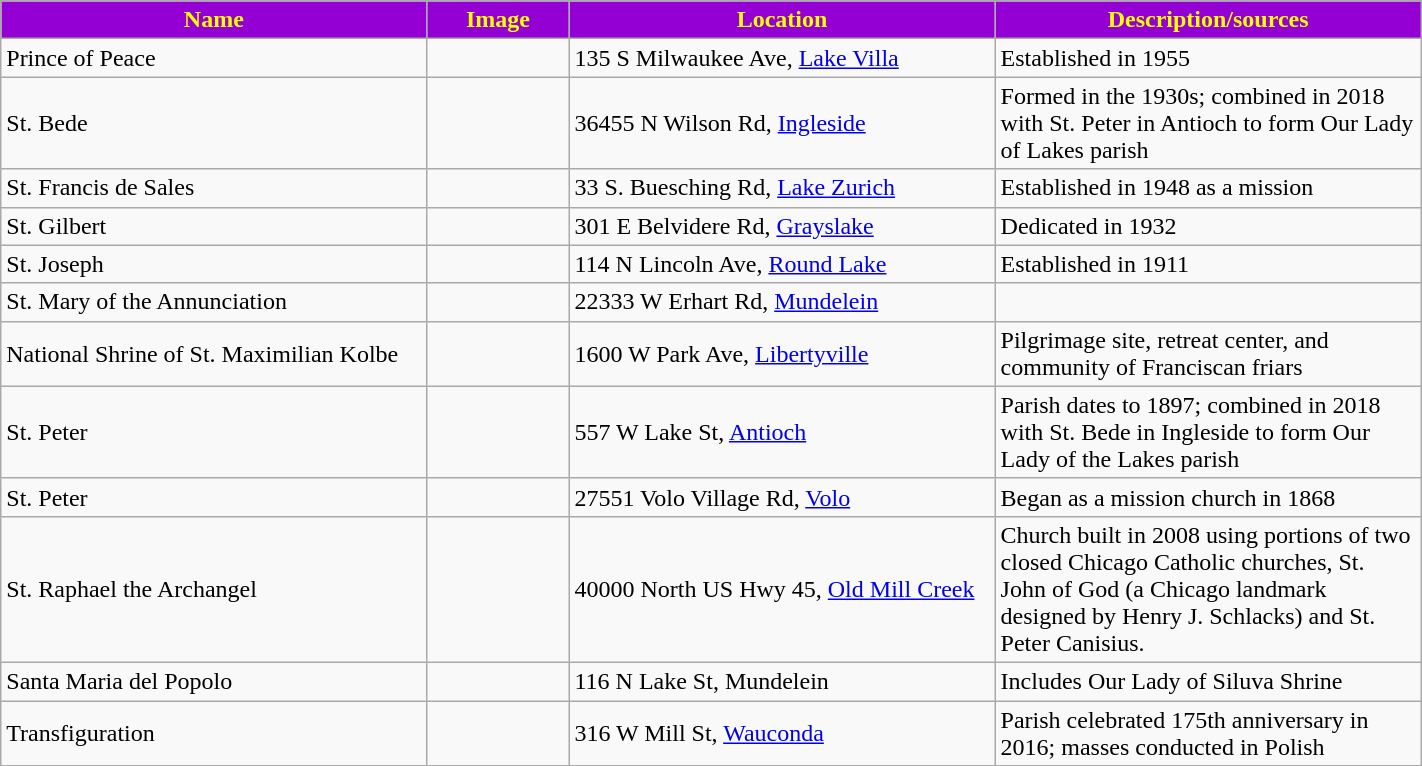<table class="wikitable sortable" style="width:75%">
<tr>
<th style="background:darkviolet; color:yellow;" width="30%"><strong>Name</strong></th>
<th style="background:darkviolet; color:yellow;" width="10%"><strong>Image</strong></th>
<th style="background:darkviolet; color:yellow;" width="30%"><strong>Location</strong></th>
<th style="background:darkviolet; color:yellow;" width="30%"><strong>Description/sources</strong></th>
</tr>
<tr>
<td>Prince of Peace</td>
<td></td>
<td>135 S Milwaukee Ave, <a href='#'>Lake Villa</a></td>
<td>Established in 1955</td>
</tr>
<tr>
<td>St. Bede</td>
<td></td>
<td>36455 N Wilson Rd, <a href='#'>Ingleside</a></td>
<td>Formed in the 1930s; combined in 2018 with St. Peter in Antioch to form Our Lady of Lakes parish</td>
</tr>
<tr>
<td>St. Francis de Sales</td>
<td></td>
<td>33 S. Buesching Rd, <a href='#'>Lake Zurich</a></td>
<td>Established in 1948 as a mission</td>
</tr>
<tr>
<td>St. Gilbert</td>
<td></td>
<td>301 E Belvidere Rd, <a href='#'>Grayslake</a></td>
<td>Dedicated in 1932</td>
</tr>
<tr>
<td>St. Joseph</td>
<td></td>
<td>114 N Lincoln Ave, <a href='#'>Round Lake</a></td>
<td>Established in 1911</td>
</tr>
<tr>
<td>St. Mary of the Annunciation</td>
<td></td>
<td>22333 W Erhart Rd, <a href='#'>Mundelein</a></td>
<td></td>
</tr>
<tr>
<td>National Shrine of St. Maximilian Kolbe</td>
<td></td>
<td>1600 W Park Ave, <a href='#'>Libertyville</a></td>
<td>Pilgrimage site, retreat center, and community of Franciscan friars</td>
</tr>
<tr>
<td>St. Peter</td>
<td></td>
<td>557 W Lake St, <a href='#'>Antioch</a></td>
<td>Parish dates to 1897; combined in 2018 with St. Bede in Ingleside to form Our Lady of the Lakes parish</td>
</tr>
<tr>
<td>St. Peter</td>
<td></td>
<td>27551 Volo Village Rd, <a href='#'>Volo</a></td>
<td>Began as a mission church in 1868</td>
</tr>
<tr>
<td>St. Raphael the Archangel</td>
<td></td>
<td>40000 North US Hwy 45, <a href='#'>Old Mill Creek</a></td>
<td>Church built in 2008 using portions of two closed Chicago Catholic churches, St. John of God (a Chicago landmark designed by Henry J. Schlacks) and St. Peter Canisius.</td>
</tr>
<tr>
<td>Santa Maria del Popolo</td>
<td></td>
<td>116 N Lake St, Mundelein</td>
<td>Includes Our Lady of Siluva Shrine</td>
</tr>
<tr>
<td>Transfiguration</td>
<td></td>
<td>316 W Mill St, <a href='#'>Wauconda</a></td>
<td>Parish celebrated 175th anniversary in 2016; masses conducted in Polish</td>
</tr>
</table>
